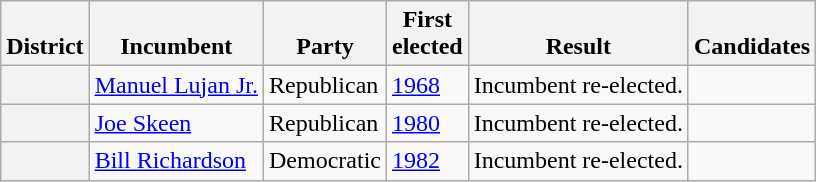<table class=wikitable>
<tr valign=bottom>
<th>District</th>
<th>Incumbent</th>
<th>Party</th>
<th>First<br>elected</th>
<th>Result</th>
<th>Candidates</th>
</tr>
<tr>
<th></th>
<td><a href='#'>Manuel Lujan Jr.</a></td>
<td>Republican</td>
<td><a href='#'>1968</a></td>
<td>Incumbent re-elected.</td>
<td nowrap></td>
</tr>
<tr>
<th></th>
<td><a href='#'>Joe Skeen</a></td>
<td>Republican</td>
<td><a href='#'>1980</a></td>
<td>Incumbent re-elected.</td>
<td nowrap></td>
</tr>
<tr>
<th></th>
<td><a href='#'>Bill Richardson</a></td>
<td>Democratic</td>
<td><a href='#'>1982</a></td>
<td>Incumbent re-elected.</td>
<td nowrap></td>
</tr>
</table>
